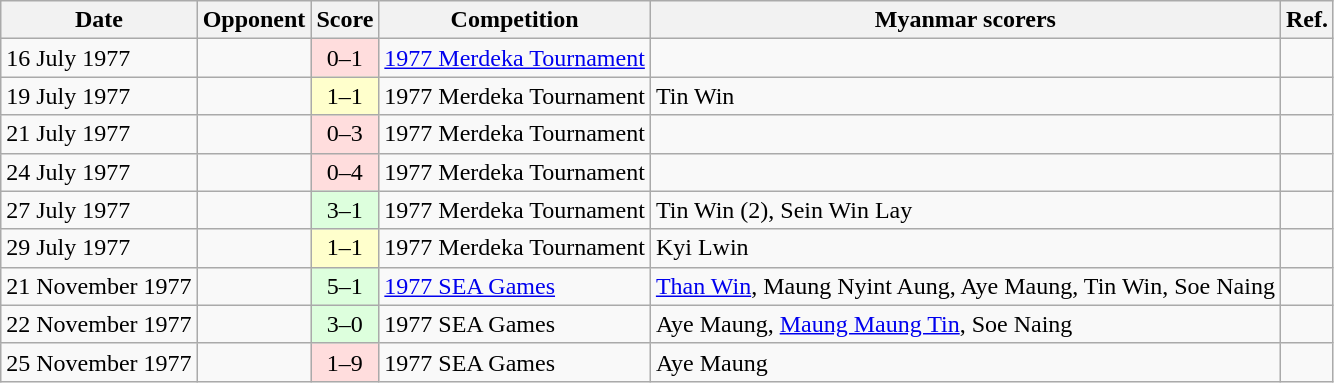<table class="wikitable sortable">
<tr>
<th>Date</th>
<th>Opponent</th>
<th>Score</th>
<th>Competition</th>
<th class="unsortable">Myanmar scorers</th>
<th class="unsortable">Ref.</th>
</tr>
<tr>
<td>16 July 1977</td>
<td></td>
<td align="center" bgcolor="#ffdddd">0–1</td>
<td><a href='#'>1977 Merdeka Tournament</a></td>
<td></td>
<td></td>
</tr>
<tr>
<td>19 July 1977</td>
<td></td>
<td align="center" bgcolor="#ffffcc">1–1</td>
<td>1977 Merdeka Tournament</td>
<td>Tin Win</td>
<td></td>
</tr>
<tr>
<td>21 July 1977</td>
<td></td>
<td align="center" bgcolor="#ffdddd">0–3</td>
<td>1977 Merdeka Tournament</td>
<td></td>
<td></td>
</tr>
<tr>
<td>24 July 1977</td>
<td></td>
<td align="center" bgcolor="#ffdddd">0–4</td>
<td>1977 Merdeka Tournament</td>
<td></td>
<td></td>
</tr>
<tr>
<td>27 July 1977</td>
<td></td>
<td align="center" bgcolor="#ddffdd">3–1</td>
<td>1977 Merdeka Tournament</td>
<td>Tin Win (2), Sein Win Lay</td>
<td></td>
</tr>
<tr>
<td>29 July 1977</td>
<td></td>
<td align="center" bgcolor="#ffffcc">1–1</td>
<td>1977 Merdeka Tournament</td>
<td>Kyi Lwin</td>
<td></td>
</tr>
<tr>
<td>21 November 1977</td>
<td></td>
<td align="center" bgcolor="#ddffdd">5–1</td>
<td><a href='#'>1977 SEA Games</a></td>
<td><a href='#'>Than Win</a>, Maung Nyint Aung, Aye Maung, Tin Win, Soe Naing</td>
<td></td>
</tr>
<tr>
<td>22 November 1977</td>
<td></td>
<td align="center" bgcolor="#ddffdd">3–0</td>
<td>1977 SEA Games</td>
<td>Aye Maung, <a href='#'>Maung Maung Tin</a>, Soe Naing</td>
<td></td>
</tr>
<tr>
<td>25 November 1977</td>
<td></td>
<td align="center" bgcolor="#ffdddd">1–9</td>
<td>1977 SEA Games</td>
<td>Aye Maung</td>
<td></td>
</tr>
</table>
